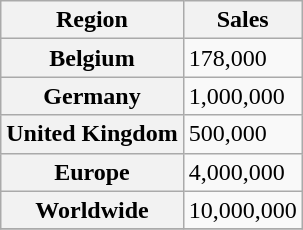<table class="wikitable sortable plainrowheaders">
<tr>
<th scope="col">Region</th>
<th scope="col">Sales</th>
</tr>
<tr>
<th scope="row">Belgium</th>
<td>178,000</td>
</tr>
<tr>
<th scope="row">Germany</th>
<td>1,000,000</td>
</tr>
<tr>
<th scope="row">United Kingdom</th>
<td>500,000</td>
</tr>
<tr>
<th scope="row">Europe</th>
<td>4,000,000</td>
</tr>
<tr>
<th scope="row">Worldwide</th>
<td>10,000,000</td>
</tr>
<tr>
</tr>
</table>
